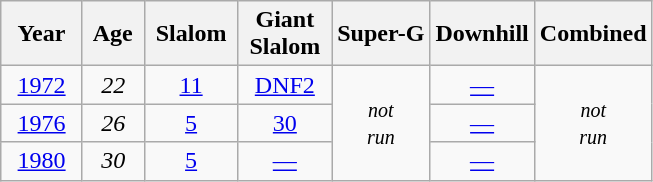<table class=wikitable style="text-align:center">
<tr>
<th>  Year  </th>
<th> Age </th>
<th> Slalom </th>
<th>Giant<br> Slalom </th>
<th>Super-G</th>
<th>Downhill</th>
<th>Combined</th>
</tr>
<tr>
<td><a href='#'>1972</a></td>
<td><em>22</em></td>
<td><a href='#'>11</a></td>
<td><a href='#'>DNF2</a></td>
<td rowspan=3><small><em>not<br>run</em></small></td>
<td><a href='#'>—</a></td>
<td rowspan=3><small><em>not<br>run</em></small></td>
</tr>
<tr>
<td><a href='#'>1976</a></td>
<td><em>26</em></td>
<td><a href='#'>5</a></td>
<td><a href='#'>30</a></td>
<td><a href='#'>—</a></td>
</tr>
<tr>
<td><a href='#'>1980</a></td>
<td><em>30</em></td>
<td><a href='#'>5</a></td>
<td><a href='#'>—</a></td>
<td><a href='#'>—</a></td>
</tr>
</table>
